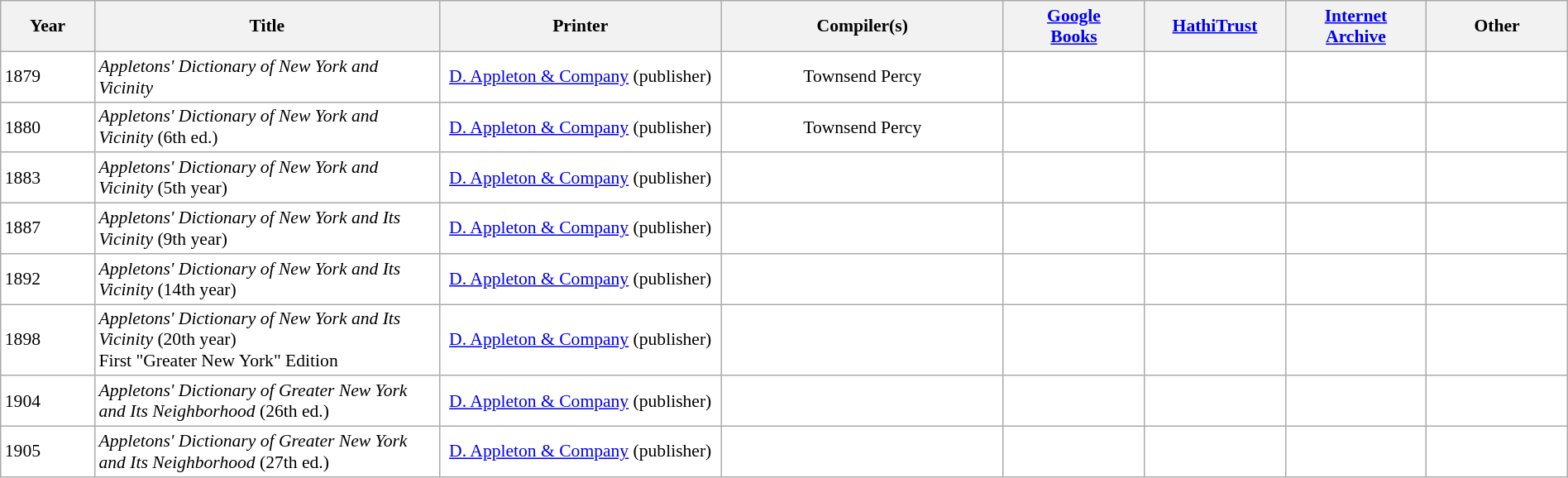<table class="wikitable collapsible sortable" border="0" cellpadding="1" style="color:black; background-color: #FFFFFF; font-size: 90%; width:100%">
<tr>
<th>Year</th>
<th>Title</th>
<th>Printer</th>
<th>Compiler(s)</th>
<th><a href='#'>Google<br>Books</a></th>
<th><a href='#'>HathiTrust</a></th>
<th><a href='#'>Internet<br>Archive</a></th>
<th>Other</th>
</tr>
<tr>
<td width="6%">1879</td>
<td width="22%"><em>Appletons' Dictionary of New York and Vicinity</em></td>
<td style="text-align:center" width="18%" data-sort-value="Appleton 1879"><a href='#'>D. Appleton & Company</a> (publisher)</td>
<td style="text-align:center" width="18%" data-sort-value="Percy 1879">Townsend Percy</td>
<td style="text-align:center" width="9%"></td>
<td style="text-align:center" width="9%"></td>
<td style="text-align:center" width="9%"></td>
<td style="text-align:center" width="9%"></td>
</tr>
<tr>
<td width="6%">1880</td>
<td width="22%"><em>Appletons' Dictionary of New York and Vicinity</em> (6th ed.)</td>
<td style="text-align:center" width="18%" data-sort-value="Appleton 1880"><a href='#'>D. Appleton & Company</a> (publisher)</td>
<td style="text-align:center" width="18%" data-sort-value="Percy 1880">Townsend Percy</td>
<td style="text-align:center" width="9%"></td>
<td style="text-align:center" width="9%"></td>
<td style="text-align:center" width="9%"></td>
<td style="text-align:center" width="9%"></td>
</tr>
<tr>
<td width="6%">1883</td>
<td width="22%"><em>Appletons' Dictionary of New York and Vicinity</em> (5th year)</td>
<td style="text-align:center" width="18%" data-sort-value="Appleton 1883"><a href='#'>D. Appleton & Company</a> (publisher)</td>
<td style="text-align:center" width="18%"></td>
<td style="text-align:center" width="9%"></td>
<td style="text-align:center" width="9%"></td>
<td style="text-align:center" width="9%"></td>
<td style="text-align:center" width="9%"></td>
</tr>
<tr>
<td width="6%">1887</td>
<td width="22%"><em>Appletons' Dictionary of New York and Its Vicinity</em> (9th year)</td>
<td style="text-align:center" width="18%" data-sort-value="Appleton 1887"><a href='#'>D. Appleton & Company</a> (publisher)</td>
<td style="text-align:center" width="18%"></td>
<td style="text-align:center" width="9%"></td>
<td style="text-align:center" width="9%"></td>
<td style="text-align:center" width="9%"></td>
<td style="text-align:center" width="9%"></td>
</tr>
<tr>
<td width="6%">1892</td>
<td width="22%"><em>Appletons' Dictionary of New York and Its Vicinity</em> (14th year)</td>
<td style="text-align:center" width="18%" data-sort-value="Appleton 1892"><a href='#'>D. Appleton & Company</a> (publisher)</td>
<td style="text-align:center" width="18%"></td>
<td style="text-align:center" width="9%"></td>
<td style="text-align:center" width="9%"></td>
<td style="text-align:center" width="9%"></td>
<td style="text-align:center" width="9%"></td>
</tr>
<tr>
<td width="6%">1898</td>
<td width="22%"><em>Appletons' Dictionary of New York and Its Vicinity</em> (20th year)<div>First "Greater New York" Edition</div></td>
<td style="text-align:center" width="18%" data-sort-value="Appleton 1898"><a href='#'>D. Appleton & Company</a> (publisher)</td>
<td style="text-align:center" width="18%"></td>
<td style="text-align:center" width="9%"></td>
<td style="text-align:center" width="9%"></td>
<td style="text-align:center" width="9%"></td>
<td style="text-align:center" width="9%"></td>
</tr>
<tr>
<td width="6%">1904</td>
<td width="22%"><em>Appletons' Dictionary of Greater New York and Its Neighborhood</em> (26th ed.)</td>
<td style="text-align:center" width="18%" data-sort-value="Appleton 1904"><a href='#'>D. Appleton & Company</a> (publisher)</td>
<td style="text-align:center" width="18%"></td>
<td style="text-align:center" width="9%"></td>
<td style="text-align:center" width="9%"></td>
<td style="text-align:center" width="9%"></td>
<td style="text-align:center" width="9%"></td>
</tr>
<tr>
<td width="6%">1905</td>
<td width="22%"><em>Appletons' Dictionary of Greater New York and Its Neighborhood</em> (27th ed.)</td>
<td style="text-align:center" width="18%" data-sort-value="Appleton 1905"><a href='#'>D. Appleton & Company</a> (publisher)</td>
<td style="text-align:center" width="18%"></td>
<td style="text-align:center" width="9%"></td>
<td style="text-align:center" width="9%"></td>
<td style="text-align:center" width="9%"></td>
<td style="text-align:center" width="9%"></td>
</tr>
</table>
